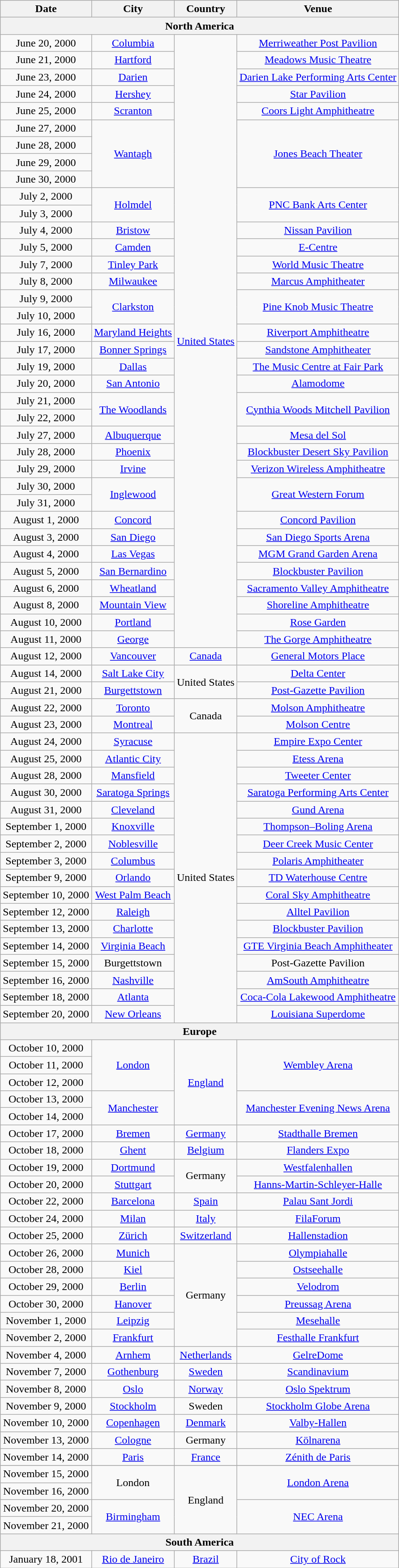<table class="wikitable" style="text-align:center;">
<tr>
<th scope="col">Date</th>
<th scope="col">City</th>
<th scope="col">Country</th>
<th scope="col">Venue</th>
</tr>
<tr>
<th colspan="6">North America</th>
</tr>
<tr>
<td>June 20, 2000</td>
<td><a href='#'>Columbia</a></td>
<td rowspan="36"><a href='#'>United States</a></td>
<td><a href='#'>Merriweather Post Pavilion</a></td>
</tr>
<tr>
<td>June 21, 2000</td>
<td><a href='#'>Hartford</a></td>
<td><a href='#'>Meadows Music Theatre</a></td>
</tr>
<tr>
<td>June 23, 2000</td>
<td><a href='#'>Darien</a></td>
<td><a href='#'>Darien Lake Performing Arts Center</a></td>
</tr>
<tr>
<td>June 24, 2000</td>
<td><a href='#'>Hershey</a></td>
<td><a href='#'>Star Pavilion</a></td>
</tr>
<tr>
<td>June 25, 2000</td>
<td><a href='#'>Scranton</a></td>
<td><a href='#'>Coors Light Amphitheatre</a></td>
</tr>
<tr>
<td>June 27, 2000</td>
<td rowspan="4"><a href='#'>Wantagh</a></td>
<td rowspan="4"><a href='#'>Jones Beach Theater</a></td>
</tr>
<tr>
<td>June 28, 2000</td>
</tr>
<tr>
<td>June 29, 2000</td>
</tr>
<tr>
<td>June 30, 2000</td>
</tr>
<tr>
<td>July 2, 2000</td>
<td rowspan="2"><a href='#'>Holmdel</a></td>
<td rowspan="2"><a href='#'>PNC Bank Arts Center</a></td>
</tr>
<tr>
<td>July 3, 2000</td>
</tr>
<tr>
<td>July 4, 2000</td>
<td><a href='#'>Bristow</a></td>
<td><a href='#'>Nissan Pavilion</a></td>
</tr>
<tr>
<td>July 5, 2000</td>
<td><a href='#'>Camden</a></td>
<td><a href='#'>E-Centre</a></td>
</tr>
<tr>
<td>July 7, 2000</td>
<td><a href='#'>Tinley Park</a></td>
<td><a href='#'>World Music Theatre</a></td>
</tr>
<tr>
<td>July 8, 2000</td>
<td><a href='#'>Milwaukee</a></td>
<td><a href='#'>Marcus Amphitheater</a></td>
</tr>
<tr>
<td>July 9, 2000</td>
<td rowspan="2"><a href='#'>Clarkston</a></td>
<td rowspan="2"><a href='#'>Pine Knob Music Theatre</a></td>
</tr>
<tr>
<td>July 10, 2000</td>
</tr>
<tr>
<td>July 16, 2000</td>
<td><a href='#'>Maryland Heights</a></td>
<td><a href='#'>Riverport Amphitheatre</a></td>
</tr>
<tr>
<td>July 17, 2000</td>
<td><a href='#'>Bonner Springs</a></td>
<td><a href='#'>Sandstone Amphitheater</a></td>
</tr>
<tr>
<td>July 19, 2000</td>
<td><a href='#'>Dallas</a></td>
<td><a href='#'>The Music Centre at Fair Park</a></td>
</tr>
<tr>
<td>July 20, 2000</td>
<td><a href='#'>San Antonio</a></td>
<td><a href='#'>Alamodome</a></td>
</tr>
<tr>
<td>July 21, 2000</td>
<td rowspan="2"><a href='#'>The Woodlands</a></td>
<td rowspan="2"><a href='#'>Cynthia Woods Mitchell Pavilion</a></td>
</tr>
<tr>
<td>July 22, 2000</td>
</tr>
<tr>
<td>July 27, 2000</td>
<td><a href='#'>Albuquerque</a></td>
<td><a href='#'>Mesa del Sol</a></td>
</tr>
<tr>
<td>July 28, 2000</td>
<td><a href='#'>Phoenix</a></td>
<td><a href='#'>Blockbuster Desert Sky Pavilion</a></td>
</tr>
<tr>
<td>July 29, 2000</td>
<td><a href='#'>Irvine</a></td>
<td><a href='#'>Verizon Wireless Amphitheatre</a></td>
</tr>
<tr>
<td>July 30, 2000</td>
<td rowspan="2"><a href='#'>Inglewood</a></td>
<td rowspan="2"><a href='#'>Great Western Forum</a></td>
</tr>
<tr>
<td>July 31, 2000</td>
</tr>
<tr>
<td>August 1, 2000</td>
<td><a href='#'>Concord</a></td>
<td><a href='#'>Concord Pavilion</a></td>
</tr>
<tr>
<td>August 3, 2000</td>
<td><a href='#'>San Diego</a></td>
<td><a href='#'>San Diego Sports Arena</a></td>
</tr>
<tr>
<td>August 4, 2000</td>
<td><a href='#'>Las Vegas</a></td>
<td><a href='#'>MGM Grand Garden Arena</a></td>
</tr>
<tr>
<td>August 5, 2000</td>
<td><a href='#'>San Bernardino</a></td>
<td><a href='#'>Blockbuster Pavilion</a></td>
</tr>
<tr>
<td>August 6, 2000</td>
<td><a href='#'>Wheatland</a></td>
<td><a href='#'>Sacramento Valley Amphitheatre</a></td>
</tr>
<tr>
<td>August 8, 2000</td>
<td><a href='#'>Mountain View</a></td>
<td><a href='#'>Shoreline Amphitheatre</a></td>
</tr>
<tr>
<td>August 10, 2000</td>
<td><a href='#'>Portland</a></td>
<td><a href='#'>Rose Garden</a></td>
</tr>
<tr>
<td>August 11, 2000</td>
<td><a href='#'>George</a></td>
<td><a href='#'>The Gorge Amphitheatre</a></td>
</tr>
<tr>
<td>August 12, 2000</td>
<td><a href='#'>Vancouver</a></td>
<td><a href='#'>Canada</a></td>
<td><a href='#'>General Motors Place</a></td>
</tr>
<tr>
<td>August 14, 2000</td>
<td><a href='#'>Salt Lake City</a></td>
<td rowspan="2">United States</td>
<td><a href='#'>Delta Center</a></td>
</tr>
<tr>
<td>August 21, 2000</td>
<td><a href='#'>Burgettstown</a></td>
<td><a href='#'>Post-Gazette Pavilion</a></td>
</tr>
<tr>
<td>August 22, 2000</td>
<td><a href='#'>Toronto</a></td>
<td rowspan="2">Canada</td>
<td><a href='#'>Molson Amphitheatre</a></td>
</tr>
<tr>
<td>August 23, 2000</td>
<td><a href='#'>Montreal</a></td>
<td><a href='#'>Molson Centre</a></td>
</tr>
<tr>
<td>August 24, 2000</td>
<td><a href='#'>Syracuse</a></td>
<td rowspan="17">United States</td>
<td><a href='#'>Empire Expo Center</a></td>
</tr>
<tr>
<td>August 25, 2000</td>
<td><a href='#'>Atlantic City</a></td>
<td><a href='#'>Etess Arena</a></td>
</tr>
<tr>
<td>August 28, 2000</td>
<td><a href='#'>Mansfield</a></td>
<td><a href='#'>Tweeter Center</a></td>
</tr>
<tr>
<td>August 30, 2000</td>
<td><a href='#'>Saratoga Springs</a></td>
<td><a href='#'>Saratoga Performing Arts Center</a></td>
</tr>
<tr>
<td>August 31, 2000</td>
<td><a href='#'>Cleveland</a></td>
<td><a href='#'>Gund Arena</a></td>
</tr>
<tr>
<td>September 1, 2000</td>
<td><a href='#'>Knoxville</a></td>
<td><a href='#'>Thompson–Boling Arena</a></td>
</tr>
<tr>
<td>September 2, 2000</td>
<td><a href='#'>Noblesville</a></td>
<td><a href='#'>Deer Creek Music Center</a></td>
</tr>
<tr>
<td>September 3, 2000</td>
<td><a href='#'>Columbus</a></td>
<td><a href='#'>Polaris Amphitheater</a></td>
</tr>
<tr>
<td>September 9, 2000</td>
<td><a href='#'>Orlando</a></td>
<td><a href='#'>TD Waterhouse Centre</a></td>
</tr>
<tr>
<td>September 10, 2000</td>
<td><a href='#'>West Palm Beach</a></td>
<td><a href='#'>Coral Sky Amphitheatre</a></td>
</tr>
<tr>
<td>September 12, 2000</td>
<td><a href='#'>Raleigh</a></td>
<td><a href='#'>Alltel Pavilion</a></td>
</tr>
<tr>
<td>September 13, 2000</td>
<td><a href='#'>Charlotte</a></td>
<td><a href='#'>Blockbuster Pavilion</a></td>
</tr>
<tr>
<td>September 14, 2000</td>
<td><a href='#'>Virginia Beach</a></td>
<td><a href='#'>GTE Virginia Beach Amphitheater</a></td>
</tr>
<tr>
<td>September 15, 2000</td>
<td>Burgettstown</td>
<td>Post-Gazette Pavilion</td>
</tr>
<tr>
<td>September 16, 2000</td>
<td><a href='#'>Nashville</a></td>
<td><a href='#'>AmSouth Amphitheatre</a></td>
</tr>
<tr>
<td>September 18, 2000</td>
<td><a href='#'>Atlanta</a></td>
<td><a href='#'>Coca-Cola Lakewood Amphitheatre</a></td>
</tr>
<tr>
<td>September 20, 2000</td>
<td><a href='#'>New Orleans</a></td>
<td><a href='#'>Louisiana Superdome</a></td>
</tr>
<tr>
<th colspan="5">Europe</th>
</tr>
<tr>
<td>October 10, 2000</td>
<td rowspan="3"><a href='#'>London</a></td>
<td rowspan="5"><a href='#'>England</a></td>
<td rowspan="3"><a href='#'>Wembley Arena</a></td>
</tr>
<tr>
<td>October 11, 2000</td>
</tr>
<tr>
<td>October 12, 2000</td>
</tr>
<tr>
<td>October 13, 2000</td>
<td rowspan="2"><a href='#'>Manchester</a></td>
<td rowspan="2"><a href='#'>Manchester Evening News Arena</a></td>
</tr>
<tr>
<td>October 14, 2000</td>
</tr>
<tr>
<td>October 17, 2000</td>
<td><a href='#'>Bremen</a></td>
<td><a href='#'>Germany</a></td>
<td><a href='#'>Stadthalle Bremen</a></td>
</tr>
<tr>
<td>October 18, 2000</td>
<td><a href='#'>Ghent</a></td>
<td><a href='#'>Belgium</a></td>
<td><a href='#'>Flanders Expo</a></td>
</tr>
<tr>
<td>October 19, 2000</td>
<td><a href='#'>Dortmund</a></td>
<td rowspan="2">Germany</td>
<td><a href='#'>Westfalenhallen</a></td>
</tr>
<tr>
<td>October 20, 2000</td>
<td><a href='#'>Stuttgart</a></td>
<td><a href='#'>Hanns-Martin-Schleyer-Halle</a></td>
</tr>
<tr>
<td>October 22, 2000</td>
<td><a href='#'>Barcelona</a></td>
<td><a href='#'>Spain</a></td>
<td><a href='#'>Palau Sant Jordi</a></td>
</tr>
<tr>
<td>October 24, 2000</td>
<td><a href='#'>Milan</a></td>
<td><a href='#'>Italy</a></td>
<td><a href='#'>FilaForum</a></td>
</tr>
<tr>
<td>October 25, 2000</td>
<td><a href='#'>Zürich</a></td>
<td><a href='#'>Switzerland</a></td>
<td><a href='#'>Hallenstadion</a></td>
</tr>
<tr>
<td>October 26, 2000</td>
<td><a href='#'>Munich</a></td>
<td rowspan="6">Germany</td>
<td><a href='#'>Olympiahalle</a></td>
</tr>
<tr>
<td>October 28, 2000</td>
<td><a href='#'>Kiel</a></td>
<td><a href='#'>Ostseehalle</a></td>
</tr>
<tr>
<td>October 29, 2000</td>
<td><a href='#'>Berlin</a></td>
<td><a href='#'>Velodrom</a></td>
</tr>
<tr>
<td>October 30, 2000</td>
<td><a href='#'>Hanover</a></td>
<td><a href='#'>Preussag Arena</a></td>
</tr>
<tr>
<td>November 1, 2000</td>
<td><a href='#'>Leipzig</a></td>
<td><a href='#'>Mesehalle</a></td>
</tr>
<tr>
<td>November 2, 2000</td>
<td><a href='#'>Frankfurt</a></td>
<td><a href='#'>Festhalle Frankfurt</a></td>
</tr>
<tr>
<td>November 4, 2000</td>
<td><a href='#'>Arnhem</a></td>
<td><a href='#'>Netherlands</a></td>
<td><a href='#'>GelreDome</a></td>
</tr>
<tr>
<td>November 7, 2000</td>
<td><a href='#'>Gothenburg</a></td>
<td><a href='#'>Sweden</a></td>
<td><a href='#'>Scandinavium</a></td>
</tr>
<tr>
<td>November 8, 2000</td>
<td><a href='#'>Oslo</a></td>
<td><a href='#'>Norway</a></td>
<td><a href='#'>Oslo Spektrum</a></td>
</tr>
<tr>
<td>November 9, 2000</td>
<td><a href='#'>Stockholm</a></td>
<td>Sweden</td>
<td><a href='#'>Stockholm Globe Arena</a></td>
</tr>
<tr>
<td>November 10, 2000</td>
<td><a href='#'>Copenhagen</a></td>
<td><a href='#'>Denmark</a></td>
<td><a href='#'>Valby-Hallen</a></td>
</tr>
<tr>
<td>November 13, 2000</td>
<td><a href='#'>Cologne</a></td>
<td>Germany</td>
<td><a href='#'>Kölnarena</a></td>
</tr>
<tr>
<td>November 14, 2000</td>
<td><a href='#'>Paris</a></td>
<td><a href='#'>France</a></td>
<td><a href='#'>Zénith de Paris</a></td>
</tr>
<tr>
</tr>
<tr>
<td>November 15, 2000</td>
<td rowspan="2">London</td>
<td rowspan="4">England</td>
<td rowspan="2"><a href='#'>London Arena</a></td>
</tr>
<tr>
<td>November 16, 2000</td>
</tr>
<tr>
<td>November 20, 2000</td>
<td rowspan="2"><a href='#'>Birmingham</a></td>
<td rowspan="2"><a href='#'>NEC Arena</a></td>
</tr>
<tr>
<td>November 21, 2000</td>
</tr>
<tr>
<th colspan="4">South America</th>
</tr>
<tr>
<td>January 18, 2001</td>
<td><a href='#'>Rio de Janeiro</a></td>
<td><a href='#'>Brazil</a></td>
<td><a href='#'>City of Rock</a></td>
</tr>
</table>
